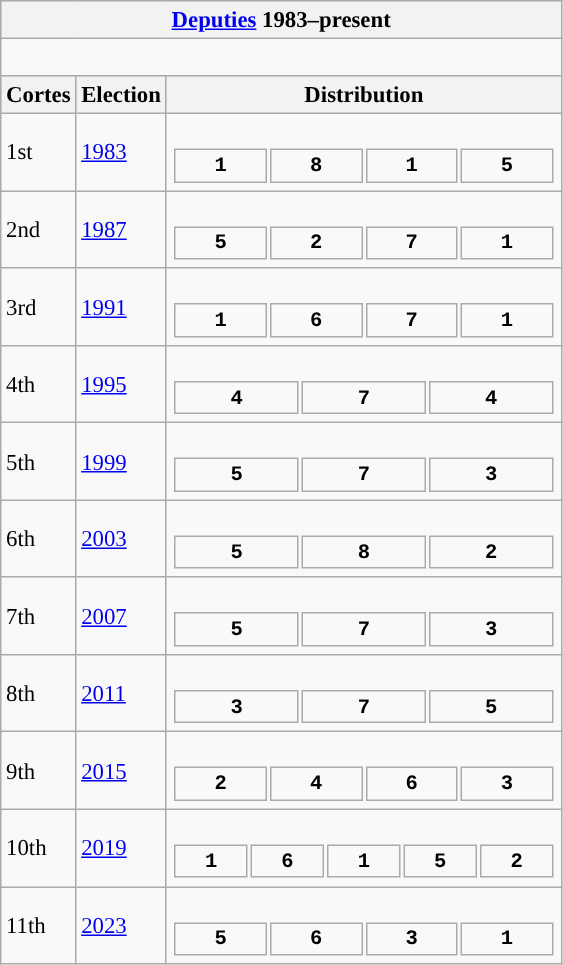<table class="wikitable" style="font-size:95%;">
<tr bgcolor="#CCCCCC">
<th colspan="3"><a href='#'>Deputies</a> 1983–present</th>
</tr>
<tr>
<td colspan="3"><br>














</td>
</tr>
<tr bgcolor="#CCCCCC">
<th>Cortes</th>
<th>Election</th>
<th>Distribution</th>
</tr>
<tr>
<td>1st</td>
<td><a href='#'>1983</a></td>
<td><br><table style="width:18.75em; font-size:90%; text-align:center; font-family:Courier New;">
<tr style="font-weight:bold">
<td style="background:">1</td>
<td style="background:">8</td>
<td style="background:">1</td>
<td style="background:">5</td>
</tr>
</table>
</td>
</tr>
<tr>
<td>2nd</td>
<td><a href='#'>1987</a></td>
<td><br><table style="width:18.75em; font-size:90%; text-align:center; font-family:Courier New;">
<tr style="font-weight:bold">
<td style="background:">5</td>
<td style="background:">2</td>
<td style="background:">7</td>
<td style="background:">1</td>
</tr>
</table>
</td>
</tr>
<tr>
<td>3rd</td>
<td><a href='#'>1991</a></td>
<td><br><table style="width:18.75em; font-size:90%; text-align:center; font-family:Courier New;">
<tr style="font-weight:bold">
<td style="background:">1</td>
<td style="background:">6</td>
<td style="background:">7</td>
<td style="background:">1</td>
</tr>
</table>
</td>
</tr>
<tr>
<td>4th</td>
<td><a href='#'>1995</a></td>
<td><br><table style="width:18.75em; font-size:90%; text-align:center; font-family:Courier New;">
<tr style="font-weight:bold">
<td style="background:">4</td>
<td style="background:">7</td>
<td style="background:">4</td>
</tr>
</table>
</td>
</tr>
<tr>
<td>5th</td>
<td><a href='#'>1999</a></td>
<td><br><table style="width:18.75em; font-size:90%; text-align:center; font-family:Courier New;">
<tr style="font-weight:bold">
<td style="background:">5</td>
<td style="background:">7</td>
<td style="background:">3</td>
</tr>
</table>
</td>
</tr>
<tr>
<td>6th</td>
<td><a href='#'>2003</a></td>
<td><br><table style="width:18.75em; font-size:90%; text-align:center; font-family:Courier New;">
<tr style="font-weight:bold">
<td style="background:">5</td>
<td style="background:">8</td>
<td style="background:">2</td>
</tr>
</table>
</td>
</tr>
<tr>
<td>7th</td>
<td><a href='#'>2007</a></td>
<td><br><table style="width:18.75em; font-size:90%; text-align:center; font-family:Courier New;">
<tr style="font-weight:bold">
<td style="background:">5</td>
<td style="background:">7</td>
<td style="background:">3</td>
</tr>
</table>
</td>
</tr>
<tr>
<td>8th</td>
<td><a href='#'>2011</a></td>
<td><br><table style="width:18.75em; font-size:90%; text-align:center; font-family:Courier New;">
<tr style="font-weight:bold">
<td style="background:">3</td>
<td style="background:">7</td>
<td style="background:">5</td>
</tr>
</table>
</td>
</tr>
<tr>
<td>9th</td>
<td><a href='#'>2015</a></td>
<td><br><table style="width:18.75em; font-size:90%; text-align:center; font-family:Courier New;">
<tr style="font-weight:bold">
<td style="background:">2</td>
<td style="background:">4</td>
<td style="background:">6</td>
<td style="background:">3</td>
</tr>
</table>
</td>
</tr>
<tr>
<td>10th</td>
<td><a href='#'>2019</a></td>
<td><br><table style="width:18.75em; font-size:90%; text-align:center; font-family:Courier New;">
<tr style="font-weight:bold">
<td style="background:">1</td>
<td style="background:">6</td>
<td style="background:">1</td>
<td style="background:">5</td>
<td style="background:">2</td>
</tr>
</table>
</td>
</tr>
<tr>
<td>11th</td>
<td><a href='#'>2023</a></td>
<td><br><table style="width:18.75em; font-size:90%; text-align:center; font-family:Courier New;">
<tr style="font-weight:bold">
<td style="background:">5</td>
<td style="background:">6</td>
<td style="background:">3</td>
<td style="background:">1</td>
</tr>
</table>
</td>
</tr>
</table>
